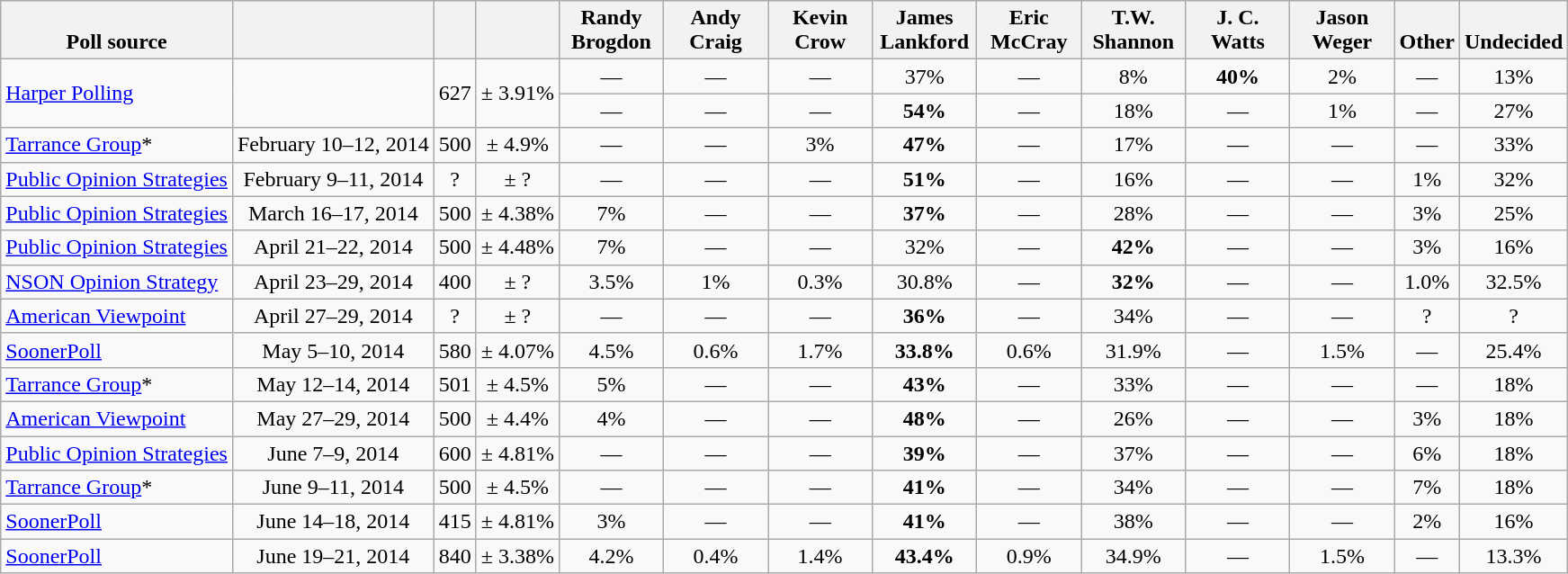<table class="wikitable" style="text-align:center">
<tr valign= bottom>
<th>Poll source</th>
<th></th>
<th></th>
<th></th>
<th style="width:70px;">Randy<br>Brogdon</th>
<th style="width:70px;">Andy<br>Craig</th>
<th style="width:70px;">Kevin<br>Crow</th>
<th style="width:70px;">James<br>Lankford</th>
<th style="width:70px;">Eric<br>McCray</th>
<th style="width:70px;">T.W.<br>Shannon</th>
<th style="width:70px;">J. C.<br>Watts</th>
<th style="width:70px;">Jason<br>Weger</th>
<th>Other</th>
<th>Undecided</th>
</tr>
<tr>
<td align=left rowspan=2><a href='#'>Harper Polling</a></td>
<td rowspan=2></td>
<td rowspan=2>627</td>
<td rowspan=2>± 3.91%</td>
<td>—</td>
<td>—</td>
<td>—</td>
<td>37%</td>
<td>—</td>
<td>8%</td>
<td><strong>40%</strong></td>
<td>2%</td>
<td>—</td>
<td>13%</td>
</tr>
<tr>
<td>—</td>
<td>—</td>
<td>—</td>
<td><strong>54%</strong></td>
<td>—</td>
<td>18%</td>
<td>—</td>
<td>1%</td>
<td>—</td>
<td>27%</td>
</tr>
<tr>
<td align=left><a href='#'>Tarrance Group</a>*</td>
<td>February 10–12, 2014</td>
<td>500</td>
<td>± 4.9%</td>
<td>—</td>
<td>—</td>
<td>3%</td>
<td><strong>47%</strong></td>
<td>—</td>
<td>17%</td>
<td>—</td>
<td>—</td>
<td>—</td>
<td>33%</td>
</tr>
<tr>
<td align=left><a href='#'>Public Opinion Strategies</a></td>
<td>February 9–11, 2014</td>
<td>?</td>
<td>± ?</td>
<td>—</td>
<td>—</td>
<td>—</td>
<td><strong>51%</strong></td>
<td>—</td>
<td>16%</td>
<td>—</td>
<td>—</td>
<td>1%</td>
<td>32%</td>
</tr>
<tr>
<td align=left><a href='#'>Public Opinion Strategies</a></td>
<td>March 16–17, 2014</td>
<td>500</td>
<td>± 4.38%</td>
<td>7%</td>
<td>—</td>
<td>—</td>
<td><strong>37%</strong></td>
<td>—</td>
<td>28%</td>
<td>—</td>
<td>—</td>
<td>3%</td>
<td>25%</td>
</tr>
<tr>
<td align=left><a href='#'>Public Opinion Strategies</a></td>
<td>April 21–22, 2014</td>
<td>500</td>
<td>± 4.48%</td>
<td>7%</td>
<td>—</td>
<td>—</td>
<td>32%</td>
<td>—</td>
<td><strong>42%</strong></td>
<td>—</td>
<td>—</td>
<td>3%</td>
<td>16%</td>
</tr>
<tr>
<td align=left><a href='#'>NSON Opinion Strategy</a></td>
<td>April 23–29, 2014</td>
<td>400</td>
<td>± ?</td>
<td>3.5%</td>
<td>1%</td>
<td>0.3%</td>
<td>30.8%</td>
<td>—</td>
<td><strong>32%</strong></td>
<td>—</td>
<td>—</td>
<td>1.0%</td>
<td>32.5%</td>
</tr>
<tr>
<td align=left><a href='#'>American Viewpoint</a></td>
<td>April 27–29, 2014</td>
<td>?</td>
<td>± ?</td>
<td>—</td>
<td>—</td>
<td>—</td>
<td><strong>36%</strong></td>
<td>—</td>
<td>34%</td>
<td>—</td>
<td>—</td>
<td>?</td>
<td>?</td>
</tr>
<tr>
<td align=left><a href='#'>SoonerPoll</a></td>
<td>May 5–10, 2014</td>
<td>580</td>
<td>± 4.07%</td>
<td>4.5%</td>
<td>0.6%</td>
<td>1.7%</td>
<td><strong>33.8%</strong></td>
<td>0.6%</td>
<td>31.9%</td>
<td>—</td>
<td>1.5%</td>
<td>—</td>
<td>25.4%</td>
</tr>
<tr>
<td align=left><a href='#'>Tarrance Group</a>*</td>
<td>May 12–14, 2014</td>
<td>501</td>
<td>± 4.5%</td>
<td>5%</td>
<td>—</td>
<td>—</td>
<td><strong>43%</strong></td>
<td>—</td>
<td>33%</td>
<td>—</td>
<td>—</td>
<td>—</td>
<td>18%</td>
</tr>
<tr>
<td align=left><a href='#'>American Viewpoint</a></td>
<td>May 27–29, 2014</td>
<td>500</td>
<td>± 4.4%</td>
<td>4%</td>
<td>—</td>
<td>—</td>
<td><strong>48%</strong></td>
<td>—</td>
<td>26%</td>
<td>—</td>
<td>—</td>
<td>3%</td>
<td>18%</td>
</tr>
<tr>
<td align=left><a href='#'>Public Opinion Strategies</a></td>
<td>June 7–9, 2014</td>
<td>600</td>
<td>± 4.81%</td>
<td>—</td>
<td>—</td>
<td>—</td>
<td><strong>39%</strong></td>
<td>—</td>
<td>37%</td>
<td>—</td>
<td>—</td>
<td>6%</td>
<td>18%</td>
</tr>
<tr>
<td align=left><a href='#'>Tarrance Group</a>*</td>
<td>June 9–11, 2014</td>
<td>500</td>
<td>± 4.5%</td>
<td>—</td>
<td>—</td>
<td>—</td>
<td><strong>41%</strong></td>
<td>—</td>
<td>34%</td>
<td>—</td>
<td>—</td>
<td>7%</td>
<td>18%</td>
</tr>
<tr>
<td align=left><a href='#'>SoonerPoll</a></td>
<td>June 14–18, 2014</td>
<td>415</td>
<td>± 4.81%</td>
<td>3%</td>
<td>—</td>
<td>—</td>
<td><strong>41%</strong></td>
<td>—</td>
<td>38%</td>
<td>—</td>
<td>—</td>
<td>2%</td>
<td>16%</td>
</tr>
<tr>
<td align=left><a href='#'>SoonerPoll</a></td>
<td>June 19–21, 2014</td>
<td>840</td>
<td>± 3.38%</td>
<td>4.2%</td>
<td>0.4%</td>
<td>1.4%</td>
<td><strong>43.4%</strong></td>
<td>0.9%</td>
<td>34.9%</td>
<td>—</td>
<td>1.5%</td>
<td>—</td>
<td>13.3%</td>
</tr>
</table>
